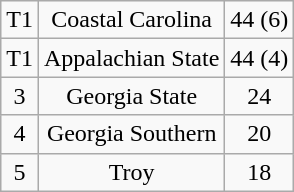<table class="wikitable" style="display: inline-table;">
<tr align="center">
<td>T1</td>
<td>Coastal Carolina</td>
<td>44 (6)</td>
</tr>
<tr align="center">
<td>T1</td>
<td>Appalachian State</td>
<td>44 (4)</td>
</tr>
<tr align="center">
<td>3</td>
<td>Georgia State</td>
<td>24</td>
</tr>
<tr align="center">
<td>4</td>
<td>Georgia Southern</td>
<td>20</td>
</tr>
<tr align="center">
<td>5</td>
<td>Troy</td>
<td>18</td>
</tr>
</table>
